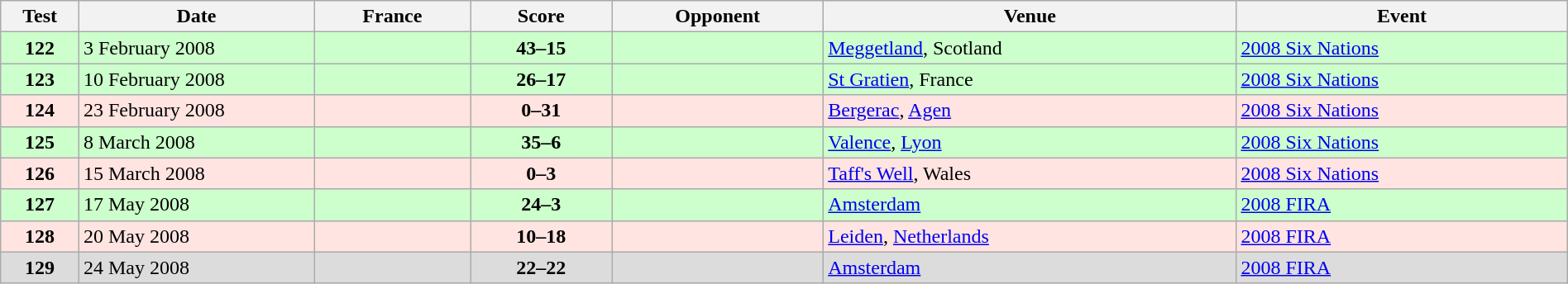<table class="wikitable sortable" style="width:100%">
<tr>
<th style="width:5%">Test</th>
<th style="width:15%">Date</th>
<th style="width:10%">France</th>
<th style="width:9%">Score</th>
<th>Opponent</th>
<th>Venue</th>
<th>Event</th>
</tr>
<tr bgcolor=#ccffcc>
<td align=center><strong>122</strong></td>
<td>3 February 2008</td>
<td></td>
<td align="center"><strong>43–15</strong></td>
<td></td>
<td><a href='#'>Meggetland</a>, Scotland</td>
<td><a href='#'>2008 Six Nations</a></td>
</tr>
<tr bgcolor=#ccffcc>
<td align=center><strong>123</strong></td>
<td>10 February 2008</td>
<td></td>
<td align="center"><strong>26–17</strong></td>
<td></td>
<td><a href='#'>St Gratien</a>, France</td>
<td><a href='#'>2008 Six Nations</a></td>
</tr>
<tr bgcolor=FFE4E1>
<td align=center><strong>124</strong></td>
<td>23 February 2008</td>
<td></td>
<td align="center"><strong>0–31</strong></td>
<td></td>
<td><a href='#'>Bergerac</a>, <a href='#'>Agen</a></td>
<td><a href='#'>2008 Six Nations</a></td>
</tr>
<tr bgcolor=#ccffcc>
<td align=center><strong>125</strong></td>
<td>8 March 2008</td>
<td></td>
<td align="center"><strong>35–6</strong></td>
<td></td>
<td><a href='#'>Valence</a>, <a href='#'>Lyon</a></td>
<td><a href='#'>2008 Six Nations</a></td>
</tr>
<tr bgcolor=FFE4E1>
<td align=center><strong>126</strong></td>
<td>15 March 2008</td>
<td></td>
<td align="center"><strong>0–3</strong></td>
<td></td>
<td><a href='#'>Taff's Well</a>, Wales</td>
<td><a href='#'>2008 Six Nations</a></td>
</tr>
<tr bgcolor=#ccffcc>
<td align=center><strong>127</strong></td>
<td>17 May 2008</td>
<td></td>
<td align="center"><strong>24–3</strong></td>
<td></td>
<td><a href='#'>Amsterdam</a></td>
<td><a href='#'>2008 FIRA</a></td>
</tr>
<tr bgcolor=FFE4E1>
<td align=center><strong>128</strong></td>
<td>20 May 2008</td>
<td></td>
<td align="center"><strong>10–18</strong></td>
<td></td>
<td><a href='#'>Leiden</a>, <a href='#'>Netherlands</a></td>
<td><a href='#'>2008 FIRA</a></td>
</tr>
<tr bgcolor=DCDCDC>
<td align=center><strong>129</strong></td>
<td>24 May 2008</td>
<td></td>
<td align="center"><strong>22–22</strong></td>
<td></td>
<td><a href='#'>Amsterdam</a></td>
<td><a href='#'>2008 FIRA</a></td>
</tr>
</table>
